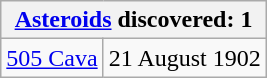<table class="wikitable" align="right" style="margin: 1em; margin-top: 0;">
<tr>
<th colspan="2" style="white-space: nowrap;"><a href='#'>Asteroids</a> discovered: 1</th>
</tr>
<tr>
<td><a href='#'>505 Cava</a></td>
<td>21 August 1902</td>
</tr>
</table>
